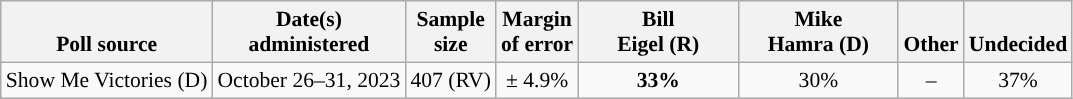<table class="wikitable" style="font-size:90%;text-align:center;">
<tr valign=bottom>
<th>Poll source</th>
<th>Date(s)<br>administered</th>
<th>Sample<br>size</th>
<th>Margin<br>of error</th>
<th style="width:100px;">Bill<br>Eigel (R)</th>
<th style="width:100px;">Mike<br>Hamra (D)</th>
<th>Other</th>
<th>Undecided</th>
</tr>
<tr>
<td rowspan=2 style="text-align:left">Show Me Victories (D)</td>
<td>October 26–31, 2023</td>
<td>407 (RV)</td>
<td>± 4.9%</td>
<td><strong>33%</strong></td>
<td>30%</td>
<td>–</td>
<td>37%</td>
</tr>
</table>
